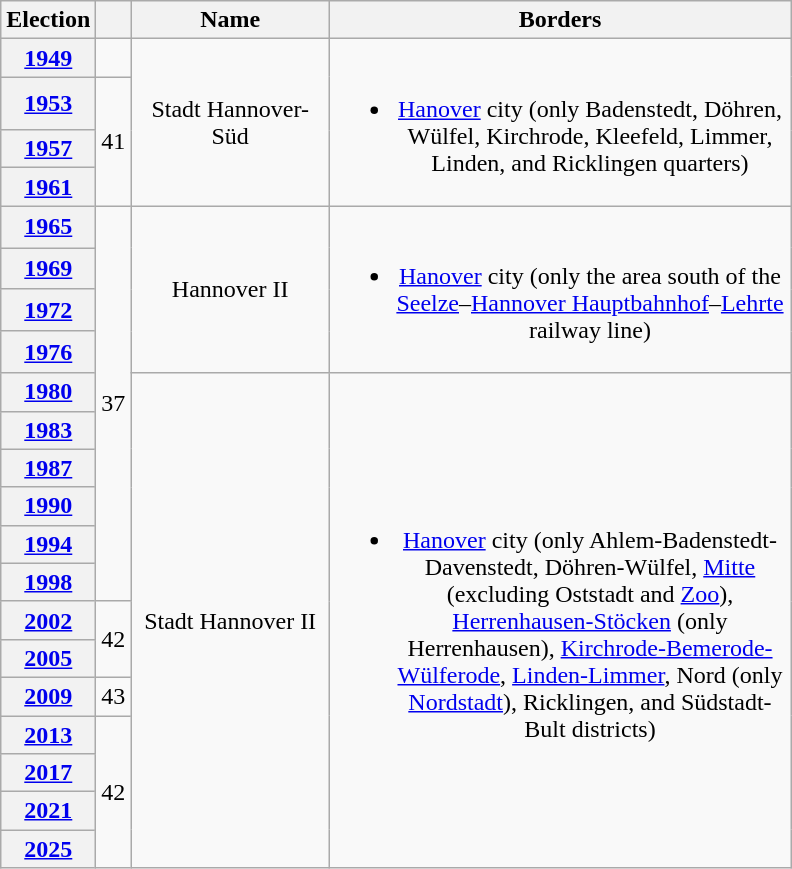<table class=wikitable style="text-align:center">
<tr>
<th>Election</th>
<th></th>
<th width=125px>Name</th>
<th width=300px>Borders</th>
</tr>
<tr>
<th><a href='#'>1949</a></th>
<td></td>
<td rowspan=4>Stadt Hannover-Süd</td>
<td rowspan=4><br><ul><li><a href='#'>Hanover</a> city (only Badenstedt, Döhren, Wülfel, Kirchrode, Kleefeld, Limmer, Linden, and Ricklingen quarters)</li></ul></td>
</tr>
<tr>
<th><a href='#'>1953</a></th>
<td rowspan=3>41</td>
</tr>
<tr>
<th><a href='#'>1957</a></th>
</tr>
<tr>
<th><a href='#'>1961</a></th>
</tr>
<tr>
<th><a href='#'>1965</a></th>
<td rowspan=10>37</td>
<td rowspan=4>Hannover II</td>
<td rowspan=4><br><ul><li><a href='#'>Hanover</a> city (only the area south of the <a href='#'>Seelze</a>–<a href='#'>Hannover Hauptbahnhof</a>–<a href='#'>Lehrte</a> railway line)</li></ul></td>
</tr>
<tr>
<th><a href='#'>1969</a></th>
</tr>
<tr>
<th><a href='#'>1972</a></th>
</tr>
<tr>
<th><a href='#'>1976</a></th>
</tr>
<tr>
<th><a href='#'>1980</a></th>
<td rowspan=13>Stadt Hannover II</td>
<td rowspan=13><br><ul><li><a href='#'>Hanover</a> city (only Ahlem-Badenstedt-Davenstedt, Döhren-Wülfel, <a href='#'>Mitte</a> (excluding Oststadt and <a href='#'>Zoo</a>), <a href='#'>Herrenhausen-Stöcken</a> (only Herrenhausen), <a href='#'>Kirchrode-Bemerode-Wülferode</a>, <a href='#'>Linden-Limmer</a>, Nord (only <a href='#'>Nordstadt</a>), Ricklingen, and Südstadt-Bult districts)</li></ul></td>
</tr>
<tr>
<th><a href='#'>1983</a></th>
</tr>
<tr>
<th><a href='#'>1987</a></th>
</tr>
<tr>
<th><a href='#'>1990</a></th>
</tr>
<tr>
<th><a href='#'>1994</a></th>
</tr>
<tr>
<th><a href='#'>1998</a></th>
</tr>
<tr>
<th><a href='#'>2002</a></th>
<td rowspan=2>42</td>
</tr>
<tr>
<th><a href='#'>2005</a></th>
</tr>
<tr>
<th><a href='#'>2009</a></th>
<td>43</td>
</tr>
<tr>
<th><a href='#'>2013</a></th>
<td rowspan=4>42</td>
</tr>
<tr>
<th><a href='#'>2017</a></th>
</tr>
<tr>
<th><a href='#'>2021</a></th>
</tr>
<tr>
<th><a href='#'>2025</a></th>
</tr>
</table>
